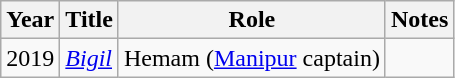<table class="wikitable sortable">
<tr>
<th>Year</th>
<th>Title</th>
<th>Role</th>
<th class="unsortable">Notes</th>
</tr>
<tr>
<td>2019</td>
<td><em><a href='#'>Bigil</a></em></td>
<td>Hemam (<a href='#'>Manipur</a> captain)</td>
<td></td>
</tr>
</table>
